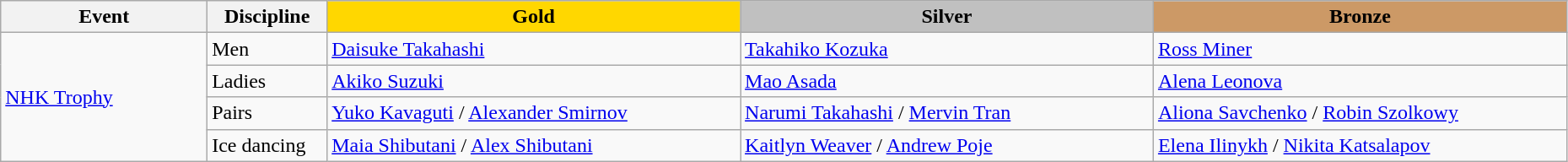<table class="wikitable" width="98%">
<tr>
<th width="10%">Event</th>
<th width="5%">Discipline</th>
<td width = "20%" align=center bgcolor=gold><strong>Gold</strong></td>
<td width = "20%" align=center bgcolor=silver><strong>Silver</strong></td>
<td width = "20%" align=center bgcolor=cc9966><strong>Bronze</strong></td>
</tr>
<tr>
<td rowspan=4><a href='#'>NHK Trophy</a></td>
<td>Men</td>
<td> <a href='#'>Daisuke Takahashi</a></td>
<td> <a href='#'>Takahiko Kozuka</a></td>
<td> <a href='#'>Ross Miner</a></td>
</tr>
<tr>
<td>Ladies</td>
<td> <a href='#'>Akiko Suzuki</a></td>
<td> <a href='#'>Mao Asada</a></td>
<td> <a href='#'>Alena Leonova</a></td>
</tr>
<tr>
<td>Pairs</td>
<td> <a href='#'>Yuko Kavaguti</a> / <a href='#'>Alexander Smirnov</a></td>
<td> <a href='#'>Narumi Takahashi</a> / <a href='#'>Mervin Tran</a></td>
<td> <a href='#'>Aliona Savchenko</a> / <a href='#'>Robin Szolkowy</a></td>
</tr>
<tr>
<td>Ice dancing</td>
<td> <a href='#'>Maia Shibutani</a> / <a href='#'>Alex Shibutani</a></td>
<td> <a href='#'>Kaitlyn Weaver</a> / <a href='#'>Andrew Poje</a></td>
<td> <a href='#'>Elena Ilinykh</a> / <a href='#'>Nikita Katsalapov</a></td>
</tr>
</table>
